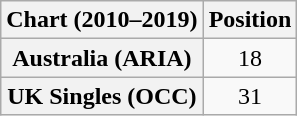<table class="wikitable plainrowheaders" style="text-align:center">
<tr>
<th scope="col">Chart (2010–2019)</th>
<th scope="col">Position</th>
</tr>
<tr>
<th scope="row">Australia (ARIA)</th>
<td>18</td>
</tr>
<tr>
<th scope="row">UK Singles (OCC)</th>
<td>31</td>
</tr>
</table>
